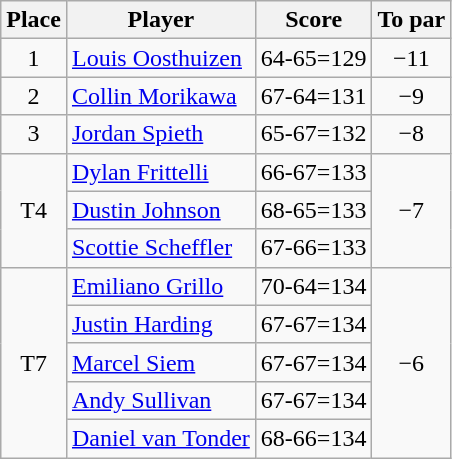<table class="wikitable">
<tr>
<th>Place</th>
<th>Player</th>
<th>Score</th>
<th>To par</th>
</tr>
<tr>
<td align=center>1</td>
<td> <a href='#'>Louis Oosthuizen</a></td>
<td>64-65=129</td>
<td align=center>−11</td>
</tr>
<tr>
<td align=center>2</td>
<td> <a href='#'>Collin Morikawa</a></td>
<td>67-64=131</td>
<td align=center>−9</td>
</tr>
<tr>
<td align=center>3</td>
<td> <a href='#'>Jordan Spieth</a></td>
<td>65-67=132</td>
<td align=center>−8</td>
</tr>
<tr>
<td align=center rowspan=3>T4</td>
<td> <a href='#'>Dylan Frittelli</a></td>
<td>66-67=133</td>
<td align=center rowspan=3>−7</td>
</tr>
<tr>
<td> <a href='#'>Dustin Johnson</a></td>
<td>68-65=133</td>
</tr>
<tr>
<td> <a href='#'>Scottie Scheffler</a></td>
<td>67-66=133</td>
</tr>
<tr>
<td align=center rowspan=5>T7</td>
<td> <a href='#'>Emiliano Grillo</a></td>
<td>70-64=134</td>
<td align=center rowspan=5>−6</td>
</tr>
<tr>
<td> <a href='#'>Justin Harding</a></td>
<td>67-67=134</td>
</tr>
<tr>
<td> <a href='#'>Marcel Siem</a></td>
<td>67-67=134</td>
</tr>
<tr>
<td> <a href='#'>Andy Sullivan</a></td>
<td>67-67=134</td>
</tr>
<tr>
<td> <a href='#'>Daniel van Tonder</a></td>
<td>68-66=134</td>
</tr>
</table>
